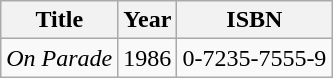<table class="wikitable" style="text-align:center">
<tr>
<th>Title</th>
<th>Year</th>
<th>ISBN</th>
</tr>
<tr>
<td><em>On Parade</em></td>
<td>1986</td>
<td>0-7235-7555-9</td>
</tr>
</table>
